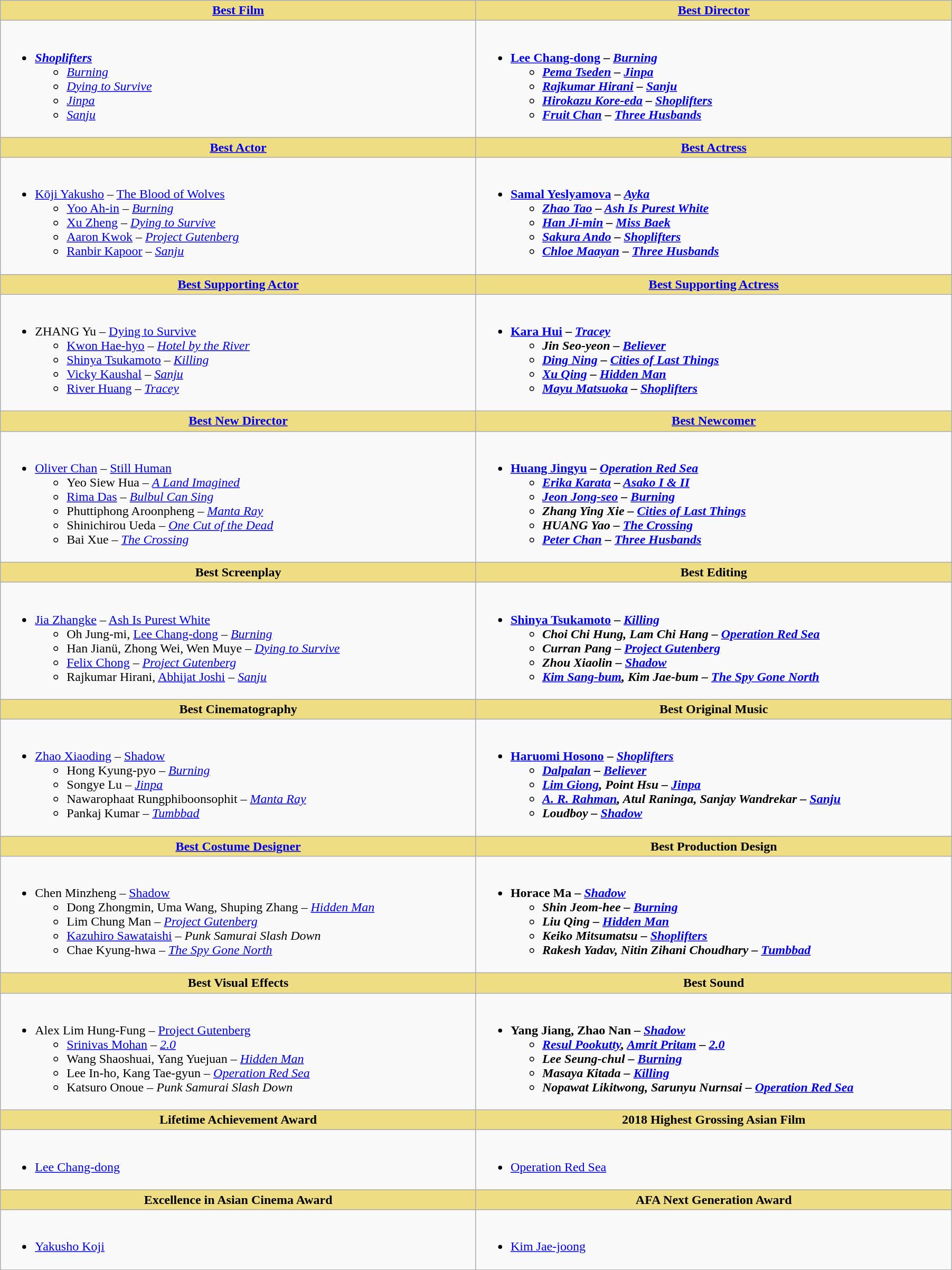<table class="wikitable" align="center" |>
<tr>
<th style="background:#EEDD82;" ! align="center" width="32%"><a href='#'>Best Film</a></th>
<th style="background:#EEDD82;" ! align="center" width="32%"><a href='#'>Best Director</a></th>
</tr>
<tr>
<td valign="top"><br><ul><li><strong><em><a href='#'>Shoplifters</a></em></strong> <ul><li><em><a href='#'>Burning</a></em> </li><li><em><a href='#'>Dying to Survive</a></em> </li><li><em><a href='#'>Jinpa</a></em> </li><li><em><a href='#'>Sanju</a></em> </li></ul></li></ul></td>
<td valign="top"><br><ul><li><strong><a href='#'>Lee Chang-dong</a> – <em><a href='#'>Burning</a><strong><em> <ul><li><a href='#'>Pema Tseden</a> – </em><a href='#'>Jinpa</a><em> </li><li><a href='#'>Rajkumar Hirani</a> – </em><a href='#'>Sanju</a><em> </li><li><a href='#'>Hirokazu Kore-eda</a> – </em><a href='#'>Shoplifters</a><em> </li><li><a href='#'>Fruit Chan</a> – </em><a href='#'>Three Husbands</a><em> </li></ul></li></ul></td>
</tr>
<tr>
<th style="background:#EEDD82;" ! align="center" width="32%"><a href='#'>Best Actor</a></th>
<th style="background:#EEDD82;" ! align="center" width="32%"><a href='#'>Best Actress</a></th>
</tr>
<tr>
<td valign="top"><br><ul><li></strong><a href='#'>Kōji Yakusho</a> – </em><a href='#'>The Blood of Wolves</a></em></strong> <ul><li><a href='#'>Yoo Ah-in</a> – <em><a href='#'>Burning</a></em> </li><li><a href='#'>Xu Zheng</a> – <em><a href='#'>Dying to Survive</a></em> </li><li><a href='#'>Aaron Kwok</a> – <em><a href='#'>Project Gutenberg</a></em> </li><li><a href='#'>Ranbir Kapoor</a> – <em><a href='#'>Sanju</a></em> </li></ul></li></ul></td>
<td valign="top"><br><ul><li><strong><a href='#'>Samal Yeslyamova</a> – <em><a href='#'>Ayka</a><strong><em> <ul><li><a href='#'>Zhao Tao</a> – </em><a href='#'>Ash Is Purest White</a><em> </li><li><a href='#'>Han Ji-min</a> – </em><a href='#'>Miss Baek</a><em> </li><li><a href='#'>Sakura Ando</a> – </em><a href='#'>Shoplifters</a><em> </li><li><a href='#'>Chloe Maayan</a> – </em><a href='#'>Three Husbands</a><em> </li></ul></li></ul></td>
</tr>
<tr>
<th style="background:#EEDD82;" ! align="center" width="40%"><a href='#'>Best Supporting Actor</a></th>
<th style="background:#EEDD82;" ! align="center" width="40%"><a href='#'>Best Supporting Actress</a></th>
</tr>
<tr>
<td valign="top"><br><ul><li></strong>ZHANG Yu – </em><a href='#'>Dying to Survive</a></em></strong> <ul><li><a href='#'>Kwon Hae-hyo</a> – <em><a href='#'>Hotel by the River</a></em> </li><li><a href='#'>Shinya Tsukamoto</a> – <em><a href='#'>Killing</a></em> </li><li><a href='#'>Vicky Kaushal</a> – <em><a href='#'>Sanju</a></em> </li><li><a href='#'>River Huang</a> – <em><a href='#'>Tracey</a></em> </li></ul></li></ul></td>
<td valign="top"><br><ul><li><strong><a href='#'>Kara Hui</a> – <em><a href='#'>Tracey</a><strong><em> <ul><li>Jin Seo-yeon – </em><a href='#'>Believer</a><em> </li><li><a href='#'>Ding Ning</a> – </em><a href='#'>Cities of Last Things</a><em> </li><li><a href='#'>Xu Qing</a> – </em><a href='#'>Hidden Man</a><em> </li><li><a href='#'>Mayu Matsuoka</a> – </em><a href='#'>Shoplifters</a><em> </li></ul></li></ul></td>
</tr>
<tr>
<th style="background:#EEDD82;" ! align="center" width="40%"><a href='#'>Best New Director</a></th>
<th style="background:#EEDD82;" ! align="center" width="40%"><a href='#'>Best Newcomer</a></th>
</tr>
<tr>
<td valign="top"><br><ul><li></strong><a href='#'>Oliver Chan</a> – </em><a href='#'>Still Human</a></em></strong> <ul><li>Yeo Siew Hua – <em><a href='#'>A Land Imagined</a></em> </li><li><a href='#'>Rima Das</a> – <em><a href='#'>Bulbul Can Sing</a></em> </li><li>Phuttiphong Aroonpheng – <em><a href='#'>Manta Ray</a></em> </li><li>Shinichirou Ueda – <em><a href='#'>One Cut of the Dead</a></em> </li><li>Bai Xue – <em><a href='#'>The Crossing</a></em> </li></ul></li></ul></td>
<td valign="top"><br><ul><li><strong><a href='#'>Huang Jingyu</a> – <em><a href='#'>Operation Red Sea</a><strong><em> <ul><li><a href='#'>Erika Karata</a> – </em><a href='#'>Asako I & II</a><em> </li><li><a href='#'>Jeon Jong-seo</a> – </em><a href='#'>Burning</a><em> </li><li>Zhang Ying Xie – </em><a href='#'>Cities of Last Things</a><em> </li><li>HUANG Yao – </em><a href='#'>The Crossing</a><em> </li><li><a href='#'>Peter Chan</a> – </em><a href='#'>Three Husbands</a><em> </li></ul></li></ul></td>
</tr>
<tr>
<th style="background:#EEDD82;" ! align="center" width="40%">Best Screenplay</th>
<th style="background:#EEDD82;" ! align="center" width="40%">Best Editing</th>
</tr>
<tr>
<td valign="top"><br><ul><li></strong><a href='#'>Jia Zhangke</a> – </em><a href='#'>Ash Is Purest White</a></em></strong> <ul><li>Oh Jung-mi, <a href='#'>Lee Chang-dong</a> – <em><a href='#'>Burning</a></em> </li><li>Han Jianü, Zhong Wei, Wen Muye – <em><a href='#'>Dying to Survive</a></em> </li><li><a href='#'>Felix Chong</a> – <em><a href='#'>Project Gutenberg</a></em> </li><li>Rajkumar Hirani, <a href='#'>Abhijat Joshi</a> – <em><a href='#'>Sanju</a></em> </li></ul></li></ul></td>
<td valign="top"><br><ul><li><strong><a href='#'>Shinya Tsukamoto</a> – <em><a href='#'>Killing</a><strong><em> <ul><li>Choi Chi Hung, Lam Chi Hang – </em><a href='#'>Operation Red Sea</a><em> </li><li>Curran Pang – </em><a href='#'>Project Gutenberg</a><em> </li><li>Zhou Xiaolin – </em><a href='#'>Shadow</a><em> </li><li><a href='#'>Kim Sang-bum</a>, Kim Jae-bum – </em><a href='#'>The Spy Gone North</a><em> </li></ul></li></ul></td>
</tr>
<tr>
<th style="background:#EEDD82;" ! align="center" width="40%">Best Cinematography</th>
<th style="background:#EEDD82;" ! align="center" width="40%">Best Original Music</th>
</tr>
<tr>
<td valign="top"><br><ul><li></strong><a href='#'>Zhao Xiaoding</a> – </em><a href='#'>Shadow</a></em></strong> <ul><li>Hong Kyung-pyo – <em><a href='#'>Burning</a></em> </li><li>Songye Lu – <em><a href='#'>Jinpa</a></em> </li><li>Nawarophaat Rungphiboonsophit – <em><a href='#'>Manta Ray</a></em> </li><li>Pankaj Kumar – <em><a href='#'>Tumbbad</a></em> </li></ul></li></ul></td>
<td valign="top"><br><ul><li><strong><a href='#'>Haruomi Hosono</a> – <em><a href='#'>Shoplifters</a><strong><em> <ul><li><a href='#'>Dalpalan</a> – </em><a href='#'>Believer</a><em> </li><li><a href='#'>Lim Giong</a>, Point Hsu – </em><a href='#'>Jinpa</a><em> </li><li><a href='#'>A. R. Rahman</a>, Atul Raninga, Sanjay Wandrekar – </em><a href='#'>Sanju</a><em> </li><li>Loudboy – </em><a href='#'>Shadow</a><em> </li></ul></li></ul></td>
</tr>
<tr>
<th style="background:#EEDD82;" ! align="center" width="40%"><a href='#'>Best Costume Designer</a></th>
<th style="background:#EEDD82;" ! align="center" width="40%">Best Production Design</th>
</tr>
<tr>
<td valign="top"><br><ul><li></strong>Chen Minzheng – </em><a href='#'>Shadow</a></em></strong> <ul><li>Dong Zhongmin, Uma Wang, Shuping Zhang – <em><a href='#'>Hidden Man</a></em> </li><li>Lim Chung Man – <em><a href='#'>Project Gutenberg</a></em> </li><li><a href='#'>Kazuhiro Sawataishi</a> – <em>Punk Samurai Slash Down</em> </li><li>Chae Kyung-hwa – <em><a href='#'>The Spy Gone North</a></em> </li></ul></li></ul></td>
<td valign="top"><br><ul><li><strong>Horace Ma – <em><a href='#'>Shadow</a><strong><em> <ul><li>Shin Jeom-hee – </em><a href='#'>Burning</a><em> </li><li>Liu Qing – </em><a href='#'>Hidden Man</a><em> </li><li>Keiko Mitsumatsu – </em><a href='#'>Shoplifters</a><em> </li><li>Rakesh Yadav, Nitin Zihani Choudhary – </em><a href='#'>Tumbbad</a><em> </li></ul></li></ul></td>
</tr>
<tr>
<th style="background:#EEDD82;" ! align="center" width="40%">Best Visual Effects</th>
<th style="background:#EEDD82;" ! align="center" width="40%">Best Sound</th>
</tr>
<tr>
<td valign="top"><br><ul><li></strong>Alex Lim Hung-Fung – </em><a href='#'>Project Gutenberg</a></em></strong> <ul><li><a href='#'>Srinivas Mohan</a> – <em><a href='#'>2.0</a></em> </li><li>Wang Shaoshuai, Yang Yuejuan – <em><a href='#'>Hidden Man</a></em> </li><li>Lee In-ho, Kang Tae-gyun – <em><a href='#'>Operation Red Sea</a></em> </li><li>Katsuro Onoue – <em>Punk Samurai Slash Down</em> </li></ul></li></ul></td>
<td valign="top"><br><ul><li><strong>Yang Jiang, Zhao Nan – <em><a href='#'>Shadow</a><strong><em> <ul><li><a href='#'>Resul Pookutty</a>, <a href='#'>Amrit Pritam</a> – </em><a href='#'>2.0</a><em> </li><li>Lee Seung-chul – </em><a href='#'>Burning</a><em> </li><li>Masaya Kitada – </em><a href='#'>Killing</a><em> </li><li>Nopawat Likitwong, Sarunyu Nurnsai – </em><a href='#'>Operation Red Sea</a><em> </li></ul></li></ul></td>
</tr>
<tr>
<th style="background:#EEDD82;" ! align="center" width="40%">Lifetime Achievement Award</th>
<th style="background:#EEDD82;" ! align="center" width="40%">2018 Highest Grossing Asian Film</th>
</tr>
<tr>
<td valign="top"><br><ul><li></strong><a href='#'>Lee Chang-dong</a><strong> </li></ul></td>
<td valign="top"><br><ul><li></em></strong><a href='#'>Operation Red Sea</a><strong><em> </li></ul></td>
</tr>
<tr>
<th style="background:#EEDD82;" ! align="center" width="40%">Excellence in Asian Cinema Award</th>
<th style="background:#EEDD82;" ! align="center" width="40%">AFA Next Generation Award</th>
</tr>
<tr>
<td valign="top"><br><ul><li></strong><a href='#'>Yakusho Koji</a><strong> </li></ul></td>
<td valign="top"><br><ul><li></strong><a href='#'>Kim Jae-joong</a><strong> </li></ul></td>
</tr>
</table>
